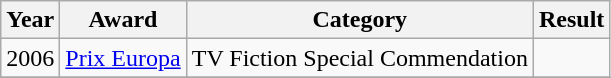<table class="wikitable sortable">
<tr>
<th>Year</th>
<th>Award</th>
<th>Category</th>
<th>Result</th>
</tr>
<tr>
<td rowspan="1">2006</td>
<td><a href='#'>Prix Europa</a></td>
<td>TV Fiction Special Commendation</td>
<td></td>
</tr>
<tr>
</tr>
</table>
